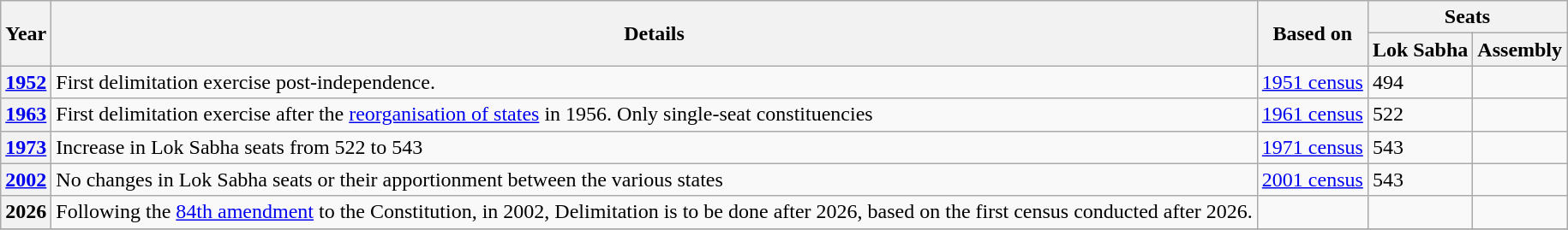<table class="wikitable sortable static-row-numbers">
<tr>
<th scope=col rowspan=2>Year</th>
<th scope=col rowspan=2>Details</th>
<th scope=col rowspan=2>Based on</th>
<th scope=colgroup colspan=2>Seats</th>
</tr>
<tr class="static-row-header">
<th scope=col>Lok Sabha</th>
<th scope=col>Assembly</th>
</tr>
<tr>
<th scope=row><a href='#'>1952</a></th>
<td>First delimitation exercise post-independence.</td>
<td><a href='#'>1951 census</a></td>
<td>494</td>
<td></td>
</tr>
<tr>
<th scope=row><a href='#'>1963</a></th>
<td>First delimitation exercise after the <a href='#'>reorganisation of states</a> in 1956. Only single-seat constituencies</td>
<td><a href='#'>1961 census</a></td>
<td>522</td>
<td></td>
</tr>
<tr>
<th scope=row><a href='#'>1973</a></th>
<td>Increase in Lok Sabha seats from 522 to 543</td>
<td><a href='#'>1971 census</a></td>
<td>543</td>
<td></td>
</tr>
<tr>
<th scope=row><a href='#'>2002</a></th>
<td>No changes in Lok Sabha seats or their apportionment between the various states</td>
<td><a href='#'>2001 census</a></td>
<td>543</td>
<td></td>
</tr>
<tr>
<th scope=row>2026</th>
<td>Following the <a href='#'>84th amendment</a> to the Constitution, in 2002, Delimitation is to be done after 2026, based on the first census conducted after 2026.</td>
<td></td>
<td></td>
<td></td>
</tr>
<tr>
</tr>
</table>
